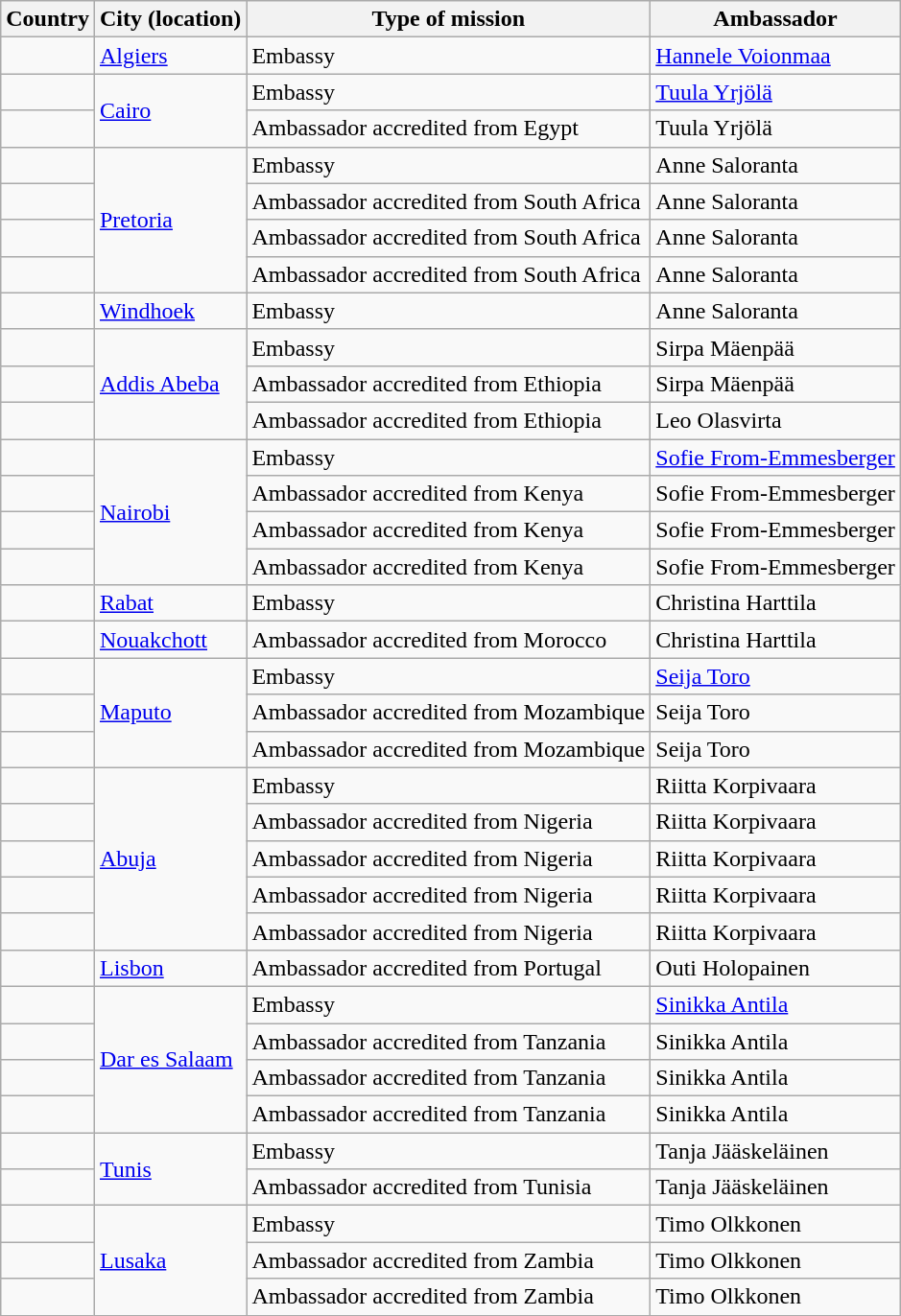<table class="wikitable sortable">
<tr>
<th>Country</th>
<th>City (location)</th>
<th>Type of mission</th>
<th>Ambassador</th>
</tr>
<tr>
<td></td>
<td><a href='#'>Algiers</a></td>
<td>Embassy</td>
<td><a href='#'>Hannele Voionmaa</a></td>
</tr>
<tr>
<td></td>
<td rowspan="2"><a href='#'>Cairo</a></td>
<td>Embassy</td>
<td><a href='#'>Tuula Yrjölä</a></td>
</tr>
<tr>
<td></td>
<td>Ambassador accredited from  Egypt</td>
<td>Tuula Yrjölä</td>
</tr>
<tr>
<td></td>
<td rowspan="4"><a href='#'>Pretoria</a></td>
<td>Embassy</td>
<td>Anne Saloranta</td>
</tr>
<tr>
<td></td>
<td>Ambassador accredited from  South Africa</td>
<td>Anne Saloranta</td>
</tr>
<tr>
<td></td>
<td>Ambassador accredited from  South Africa</td>
<td>Anne Saloranta</td>
</tr>
<tr>
<td></td>
<td>Ambassador accredited from  South Africa</td>
<td>Anne Saloranta</td>
</tr>
<tr>
<td></td>
<td><a href='#'>Windhoek</a></td>
<td>Embassy</td>
<td>Anne Saloranta</td>
</tr>
<tr>
<td></td>
<td rowspan="3"><a href='#'>Addis Abeba</a></td>
<td>Embassy</td>
<td>Sirpa Mäenpää</td>
</tr>
<tr>
<td></td>
<td>Ambassador accredited from  Ethiopia</td>
<td>Sirpa Mäenpää</td>
</tr>
<tr>
<td></td>
<td>Ambassador accredited from  Ethiopia</td>
<td>Leo Olasvirta</td>
</tr>
<tr>
<td></td>
<td rowspan="4"><a href='#'>Nairobi</a></td>
<td>Embassy</td>
<td><a href='#'>Sofie From-Emmesberger</a></td>
</tr>
<tr>
<td></td>
<td>Ambassador accredited from  Kenya</td>
<td>Sofie From-Emmesberger</td>
</tr>
<tr>
<td></td>
<td>Ambassador accredited from  Kenya</td>
<td>Sofie From-Emmesberger</td>
</tr>
<tr>
<td></td>
<td>Ambassador accredited from  Kenya</td>
<td>Sofie From-Emmesberger</td>
</tr>
<tr>
<td></td>
<td><a href='#'>Rabat</a></td>
<td>Embassy</td>
<td>Christina Harttila</td>
</tr>
<tr>
<td></td>
<td><a href='#'>Nouakchott</a></td>
<td>Ambassador accredited from  Morocco</td>
<td>Christina Harttila</td>
</tr>
<tr>
<td></td>
<td rowspan="3"><a href='#'>Maputo</a></td>
<td>Embassy</td>
<td><a href='#'>Seija Toro</a></td>
</tr>
<tr>
<td></td>
<td>Ambassador accredited from  Mozambique</td>
<td>Seija Toro</td>
</tr>
<tr>
<td></td>
<td>Ambassador accredited from  Mozambique</td>
<td>Seija Toro</td>
</tr>
<tr>
<td></td>
<td rowspan="5"><a href='#'>Abuja</a></td>
<td>Embassy</td>
<td>Riitta Korpivaara</td>
</tr>
<tr>
<td></td>
<td>Ambassador accredited from  Nigeria</td>
<td>Riitta Korpivaara</td>
</tr>
<tr>
<td></td>
<td>Ambassador accredited from  Nigeria</td>
<td>Riitta Korpivaara</td>
</tr>
<tr>
<td></td>
<td>Ambassador accredited from  Nigeria</td>
<td>Riitta Korpivaara</td>
</tr>
<tr>
<td></td>
<td>Ambassador accredited from  Nigeria</td>
<td>Riitta Korpivaara</td>
</tr>
<tr>
<td></td>
<td><a href='#'>Lisbon</a></td>
<td>Ambassador accredited from  Portugal</td>
<td>Outi Holopainen</td>
</tr>
<tr>
<td></td>
<td rowspan="4"><a href='#'>Dar es Salaam</a></td>
<td>Embassy</td>
<td><a href='#'>Sinikka Antila</a></td>
</tr>
<tr>
<td></td>
<td>Ambassador accredited from  Tanzania</td>
<td>Sinikka Antila</td>
</tr>
<tr>
<td></td>
<td>Ambassador accredited from  Tanzania</td>
<td>Sinikka Antila</td>
</tr>
<tr>
<td></td>
<td>Ambassador accredited from  Tanzania</td>
<td>Sinikka Antila</td>
</tr>
<tr>
<td></td>
<td rowspan="2"><a href='#'>Tunis</a></td>
<td>Embassy</td>
<td>Tanja Jääskeläinen</td>
</tr>
<tr>
<td></td>
<td>Ambassador accredited from  Tunisia</td>
<td>Tanja Jääskeläinen</td>
</tr>
<tr>
<td></td>
<td rowspan="3"><a href='#'>Lusaka</a></td>
<td>Embassy</td>
<td>Timo Olkkonen</td>
</tr>
<tr>
<td></td>
<td>Ambassador accredited from  Zambia</td>
<td>Timo Olkkonen</td>
</tr>
<tr>
<td></td>
<td>Ambassador accredited from  Zambia</td>
<td>Timo Olkkonen</td>
</tr>
</table>
